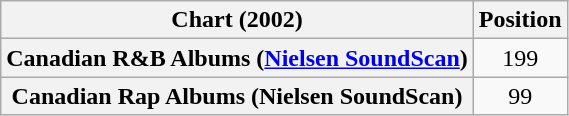<table class="wikitable sortable plainrowheaders">
<tr>
<th>Chart (2002)</th>
<th>Position</th>
</tr>
<tr>
<th scope="row">Canadian R&B Albums (<a href='#'>Nielsen SoundScan</a>)</th>
<td style="text-align:center;">199</td>
</tr>
<tr>
<th scope="row">Canadian Rap Albums (Nielsen SoundScan)</th>
<td style="text-align:center;">99</td>
</tr>
</table>
